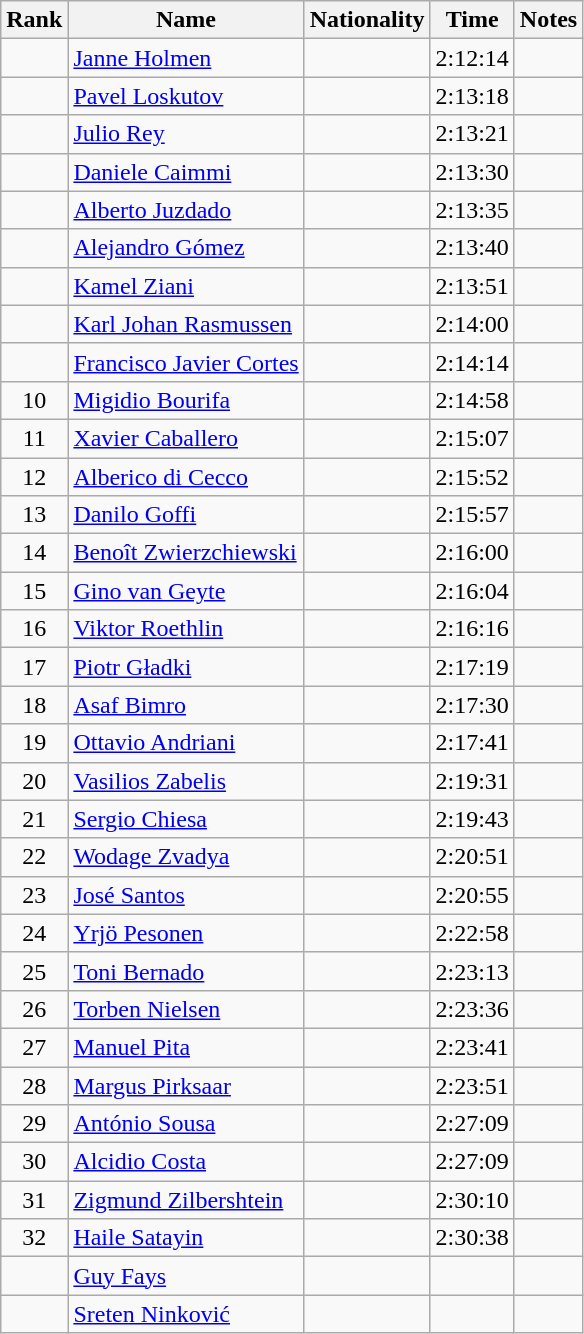<table class="wikitable sortable" style="text-align:center">
<tr>
<th>Rank</th>
<th>Name</th>
<th>Nationality</th>
<th>Time</th>
<th>Notes</th>
</tr>
<tr>
<td></td>
<td align=left><a href='#'>Janne Holmen</a></td>
<td align=left></td>
<td>2:12:14</td>
<td></td>
</tr>
<tr>
<td></td>
<td align=left><a href='#'>Pavel Loskutov</a></td>
<td align=left></td>
<td>2:13:18</td>
<td></td>
</tr>
<tr>
<td></td>
<td align=left><a href='#'>Julio Rey</a></td>
<td align=left></td>
<td>2:13:21</td>
<td></td>
</tr>
<tr>
<td></td>
<td align=left><a href='#'>Daniele Caimmi</a></td>
<td align=left></td>
<td>2:13:30</td>
<td></td>
</tr>
<tr>
<td></td>
<td align=left><a href='#'>Alberto Juzdado</a></td>
<td align=left></td>
<td>2:13:35</td>
<td></td>
</tr>
<tr>
<td></td>
<td align=left><a href='#'>Alejandro Gómez</a></td>
<td align=left></td>
<td>2:13:40</td>
<td></td>
</tr>
<tr>
<td></td>
<td align=left><a href='#'>Kamel Ziani</a></td>
<td align=left></td>
<td>2:13:51</td>
<td></td>
</tr>
<tr>
<td></td>
<td align=left><a href='#'>Karl Johan Rasmussen</a></td>
<td align=left></td>
<td>2:14:00</td>
<td></td>
</tr>
<tr>
<td></td>
<td align=left><a href='#'>Francisco Javier Cortes</a></td>
<td align=left></td>
<td>2:14:14</td>
<td></td>
</tr>
<tr>
<td>10</td>
<td align=left><a href='#'>Migidio Bourifa</a></td>
<td align=left></td>
<td>2:14:58</td>
<td></td>
</tr>
<tr>
<td>11</td>
<td align=left><a href='#'>Xavier Caballero</a></td>
<td align=left></td>
<td>2:15:07</td>
<td></td>
</tr>
<tr>
<td>12</td>
<td align=left><a href='#'>Alberico di Cecco</a></td>
<td align=left></td>
<td>2:15:52</td>
<td></td>
</tr>
<tr>
<td>13</td>
<td align=left><a href='#'>Danilo Goffi</a></td>
<td align=left></td>
<td>2:15:57</td>
<td></td>
</tr>
<tr>
<td>14</td>
<td align=left><a href='#'>Benoît Zwierzchiewski</a></td>
<td align=left></td>
<td>2:16:00</td>
<td></td>
</tr>
<tr>
<td>15</td>
<td align=left><a href='#'>Gino van Geyte</a></td>
<td align=left></td>
<td>2:16:04</td>
<td></td>
</tr>
<tr>
<td>16</td>
<td align=left><a href='#'>Viktor Roethlin</a></td>
<td align=left></td>
<td>2:16:16</td>
<td></td>
</tr>
<tr>
<td>17</td>
<td align=left><a href='#'>Piotr Gładki</a></td>
<td align=left></td>
<td>2:17:19</td>
<td></td>
</tr>
<tr>
<td>18</td>
<td align=left><a href='#'>Asaf Bimro</a></td>
<td align=left></td>
<td>2:17:30</td>
<td></td>
</tr>
<tr>
<td>19</td>
<td align=left><a href='#'>Ottavio Andriani</a></td>
<td align=left></td>
<td>2:17:41</td>
<td></td>
</tr>
<tr>
<td>20</td>
<td align=left><a href='#'>Vasilios Zabelis</a></td>
<td align=left></td>
<td>2:19:31</td>
<td></td>
</tr>
<tr>
<td>21</td>
<td align=left><a href='#'>Sergio Chiesa</a></td>
<td align=left></td>
<td>2:19:43</td>
<td></td>
</tr>
<tr>
<td>22</td>
<td align=left><a href='#'>Wodage Zvadya</a></td>
<td align=left></td>
<td>2:20:51</td>
<td></td>
</tr>
<tr>
<td>23</td>
<td align=left><a href='#'>José Santos</a></td>
<td align=left></td>
<td>2:20:55</td>
<td></td>
</tr>
<tr>
<td>24</td>
<td align=left><a href='#'>Yrjö Pesonen</a></td>
<td align=left></td>
<td>2:22:58</td>
<td></td>
</tr>
<tr>
<td>25</td>
<td align=left><a href='#'>Toni Bernado</a></td>
<td align=left></td>
<td>2:23:13</td>
<td></td>
</tr>
<tr>
<td>26</td>
<td align=left><a href='#'>Torben Nielsen</a></td>
<td align=left></td>
<td>2:23:36</td>
<td></td>
</tr>
<tr>
<td>27</td>
<td align=left><a href='#'>Manuel Pita</a></td>
<td align=left></td>
<td>2:23:41</td>
<td></td>
</tr>
<tr>
<td>28</td>
<td align=left><a href='#'>Margus Pirksaar</a></td>
<td align=left></td>
<td>2:23:51</td>
<td></td>
</tr>
<tr>
<td>29</td>
<td align=left><a href='#'>António Sousa</a></td>
<td align=left></td>
<td>2:27:09</td>
<td></td>
</tr>
<tr>
<td>30</td>
<td align=left><a href='#'>Alcidio Costa</a></td>
<td align=left></td>
<td>2:27:09</td>
<td></td>
</tr>
<tr>
<td>31</td>
<td align=left><a href='#'>Zigmund Zilbershtein</a></td>
<td align=left></td>
<td>2:30:10</td>
<td></td>
</tr>
<tr>
<td>32</td>
<td align=left><a href='#'>Haile Satayin</a></td>
<td align=left></td>
<td>2:30:38</td>
<td></td>
</tr>
<tr>
<td></td>
<td align=left><a href='#'>Guy Fays</a></td>
<td align=left></td>
<td></td>
<td></td>
</tr>
<tr>
<td></td>
<td align=left><a href='#'>Sreten Ninković</a></td>
<td align=left></td>
<td></td>
<td></td>
</tr>
</table>
